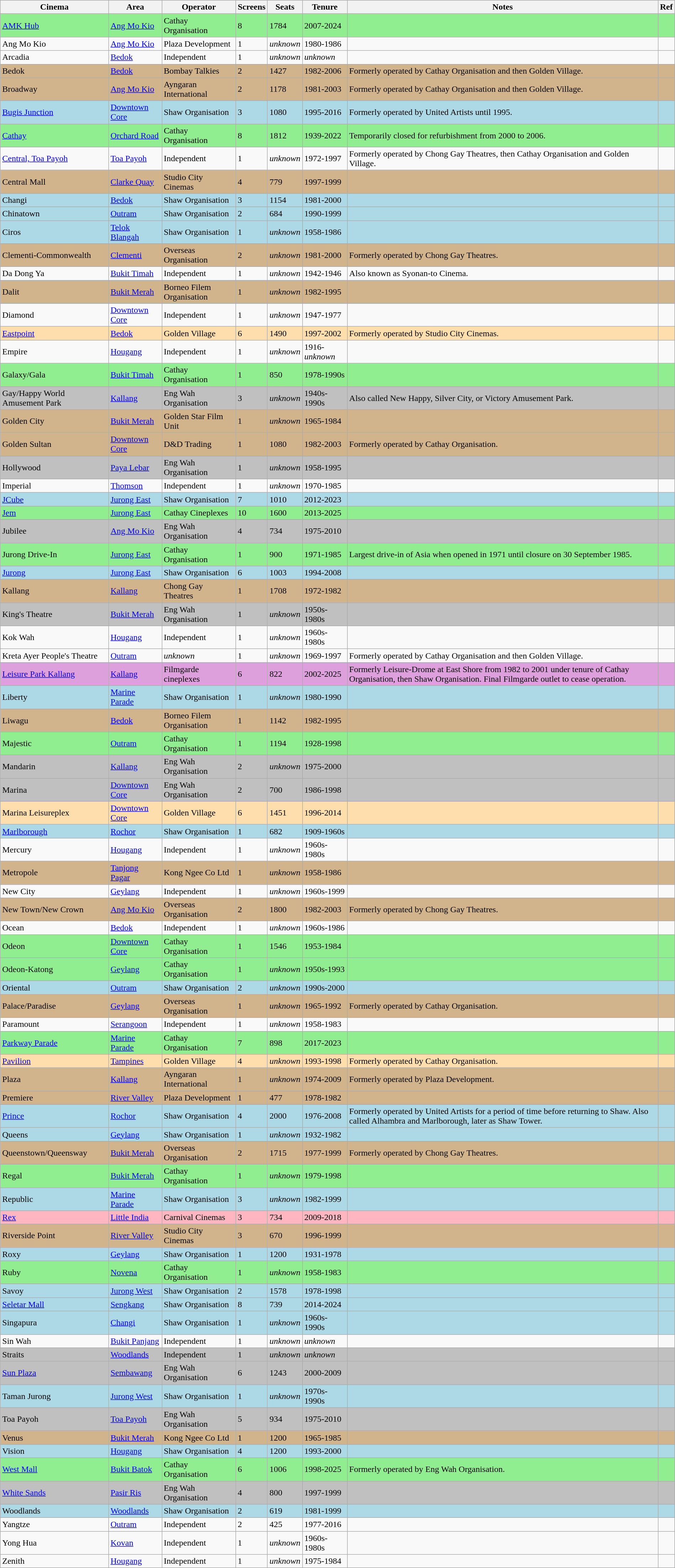<table class="wikitable collapsible collapsed sortable" style="margin-right:auto;">
<tr>
<th>Cinema</th>
<th>Area</th>
<th>Operator</th>
<th>Screens</th>
<th>Seats</th>
<th>Tenure</th>
<th>Notes</th>
<th>Ref</th>
</tr>
<tr style="background:lightgreen";|>
<td><a href='#'>AMK Hub</a></td>
<td><a href='#'>Ang Mo Kio</a></td>
<td>Cathay Organisation</td>
<td>8</td>
<td>1784</td>
<td>2007-2024</td>
<td></td>
<td></td>
</tr>
<tr>
<td>Ang Mo Kio</td>
<td><a href='#'>Ang Mo Kio</a></td>
<td>Plaza Development</td>
<td>1</td>
<td><em>unknown</em></td>
<td>1980-1986</td>
<td></td>
<td></td>
</tr>
<tr>
<td>Arcadia</td>
<td><a href='#'>Bedok</a></td>
<td>Independent</td>
<td>1</td>
<td><em>unknown</em></td>
<td><em>unknown</em></td>
<td></td>
<td></td>
</tr>
<tr style="background:tan";|>
<td>Bedok</td>
<td><a href='#'>Bedok</a></td>
<td>Bombay Talkies</td>
<td>2</td>
<td>1427</td>
<td>1982-2006</td>
<td>Formerly operated by Cathay Organisation and then Golden Village.</td>
<td></td>
</tr>
<tr style="background:tan";|>
<td>Broadway</td>
<td><a href='#'>Ang Mo Kio</a></td>
<td>Ayngaran International</td>
<td>2</td>
<td>1178</td>
<td>1981-2003</td>
<td>Formerly operated by Cathay Organisation and then Golden Village.</td>
<td></td>
</tr>
<tr style="background:lightblue";|>
<td><a href='#'>Bugis Junction</a></td>
<td><a href='#'>Downtown Core</a></td>
<td>Shaw Organisation</td>
<td>3</td>
<td>1080</td>
<td>1995-2016</td>
<td>Formerly operated by United Artists until 1995.</td>
<td></td>
</tr>
<tr style="background:lightgreen";|>
<td><a href='#'>Cathay</a></td>
<td><a href='#'>Orchard Road</a></td>
<td>Cathay Organisation</td>
<td>8</td>
<td>1812</td>
<td>1939-2022</td>
<td>Temporarily closed for refurbishment from 2000 to 2006.</td>
<td></td>
</tr>
<tr>
<td><a href='#'>Central, Toa Payoh</a></td>
<td><a href='#'>Toa Payoh</a></td>
<td>Independent</td>
<td>1</td>
<td><em>unknown</em></td>
<td>1972-1997</td>
<td>Formerly operated by Chong Gay Theatres, then Cathay Organisation and Golden Village.</td>
<td></td>
</tr>
<tr style="background:tan";|>
<td>Central Mall</td>
<td><a href='#'>Clarke Quay</a></td>
<td>Studio City Cinemas</td>
<td>4</td>
<td>779</td>
<td>1997-1999</td>
<td></td>
<td></td>
</tr>
<tr style="background:lightblue";|>
<td>Changi</td>
<td><a href='#'>Bedok</a></td>
<td>Shaw Organisation</td>
<td>3</td>
<td>1154</td>
<td>1981-2000</td>
<td></td>
<td></td>
</tr>
<tr style="background:lightblue";|>
<td>Chinatown</td>
<td><a href='#'>Outram</a></td>
<td>Shaw Organisation</td>
<td>2</td>
<td>684</td>
<td>1990-1999</td>
<td></td>
<td></td>
</tr>
<tr style="background:lightblue";|>
<td>Ciros</td>
<td><a href='#'>Telok Blangah</a></td>
<td>Shaw Organisation</td>
<td>1</td>
<td><em>unknown</em></td>
<td>1958-1986</td>
<td></td>
<td></td>
</tr>
<tr style="background:tan";|>
<td>Clementi-Commonwealth</td>
<td><a href='#'>Clementi</a></td>
<td>Overseas Organisation</td>
<td>2</td>
<td><em>unknown</em></td>
<td>1981-2000</td>
<td>Formerly operated by Chong Gay Theatres.</td>
<td></td>
</tr>
<tr>
<td>Da Dong Ya</td>
<td><a href='#'>Bukit Timah</a></td>
<td>Independent</td>
<td>1</td>
<td><em>unknown</em></td>
<td>1942-1946</td>
<td>Also known as Syonan-to Cinema.</td>
<td></td>
</tr>
<tr style="background:tan";|>
<td>Dalit</td>
<td><a href='#'>Bukit Merah</a></td>
<td>Borneo Filem Organisation</td>
<td>1</td>
<td><em>unknown</em></td>
<td>1982-1995</td>
<td></td>
<td></td>
</tr>
<tr>
<td>Diamond</td>
<td><a href='#'>Downtown Core</a></td>
<td>Independent</td>
<td>1</td>
<td><em>unknown</em></td>
<td>1947-1977</td>
<td></td>
<td></td>
</tr>
<tr style="background:navajowhite";|>
<td><a href='#'>Eastpoint</a></td>
<td><a href='#'>Bedok</a></td>
<td>Golden Village</td>
<td>6</td>
<td>1490</td>
<td>1997-2002</td>
<td>Formerly operated by Studio City Cinemas.</td>
<td></td>
</tr>
<tr>
<td>Empire</td>
<td><a href='#'>Hougang</a></td>
<td>Independent</td>
<td>1</td>
<td><em>unknown</em></td>
<td>1916-<em>unknown</em></td>
<td></td>
<td></td>
</tr>
<tr style="background:lightgreen";|>
<td>Galaxy/Gala</td>
<td><a href='#'>Bukit Timah</a></td>
<td>Cathay Organisation</td>
<td>1</td>
<td>850</td>
<td>1978-1990s</td>
<td></td>
<td></td>
</tr>
<tr style="background:silver";|>
<td>Gay/Happy World Amusement Park</td>
<td><a href='#'>Kallang</a></td>
<td>Eng Wah Organisation</td>
<td>3</td>
<td><em>unknown</em></td>
<td>1940s-1990s</td>
<td>Also called New Happy, Silver City, or Victory Amusement Park.</td>
<td></td>
</tr>
<tr style="background:tan";|>
<td>Golden City</td>
<td><a href='#'>Bukit Merah</a></td>
<td>Golden Star Film Unit</td>
<td>1</td>
<td><em>unknown</em></td>
<td>1965-1984</td>
<td></td>
<td></td>
</tr>
<tr style="background:tan";|>
<td>Golden Sultan</td>
<td><a href='#'>Downtown Core</a></td>
<td>D&D Trading</td>
<td>1</td>
<td>1080</td>
<td>1982-2003</td>
<td>Formerly operated by Cathay Organisation.</td>
<td></td>
</tr>
<tr style="background:silver";|>
<td>Hollywood</td>
<td><a href='#'>Paya Lebar</a></td>
<td>Eng Wah Organisation</td>
<td>1</td>
<td><em>unknown</em></td>
<td>1958-1995</td>
<td></td>
<td></td>
</tr>
<tr>
<td>Imperial</td>
<td><a href='#'>Thomson</a></td>
<td>Independent</td>
<td>1</td>
<td><em>unknown</em></td>
<td>1970-1985</td>
<td></td>
<td></td>
</tr>
<tr style="background:lightblue";|>
<td><a href='#'>JCube</a></td>
<td><a href='#'>Jurong East</a></td>
<td>Shaw Organisation</td>
<td>7</td>
<td>1010</td>
<td>2012-2023</td>
<td></td>
<td></td>
</tr>
<tr style="background:lightgreen";|>
<td><a href='#'>Jem</a></td>
<td><a href='#'>Jurong East</a></td>
<td>Cathay Cineplexes</td>
<td>10</td>
<td>1600</td>
<td>2013-2025</td>
<td></td>
<td></td>
</tr>
<tr>
</tr>
<tr style="background:silver";|>
<td>Jubilee</td>
<td><a href='#'>Ang Mo Kio</a></td>
<td>Eng Wah Organisation</td>
<td>4</td>
<td>734</td>
<td>1975-2010</td>
<td></td>
<td></td>
</tr>
<tr style="background:lightgreen";|>
<td>Jurong Drive-In</td>
<td><a href='#'>Jurong East</a></td>
<td>Cathay Organisation</td>
<td>1</td>
<td>900</td>
<td>1971-1985</td>
<td>Largest drive-in of Asia when opened in 1971 until closure on 30 September 1985.</td>
<td></td>
</tr>
<tr style="background:lightblue";|>
<td><a href='#'>Jurong</a></td>
<td><a href='#'>Jurong East</a></td>
<td>Shaw Organisation</td>
<td>6</td>
<td>1003</td>
<td>1994-2008</td>
<td></td>
<td></td>
</tr>
<tr style="background:tan";|>
<td>Kallang</td>
<td><a href='#'>Kallang</a></td>
<td>Chong Gay Theatres</td>
<td>1</td>
<td>1708</td>
<td>1972-1982</td>
<td></td>
<td></td>
</tr>
<tr style="background:silver";|>
<td>King's Theatre</td>
<td><a href='#'>Bukit Merah</a></td>
<td>Eng Wah Organisation</td>
<td>1</td>
<td><em>unknown</em></td>
<td>1950s-1980s</td>
<td></td>
<td></td>
</tr>
<tr>
<td>Kok Wah</td>
<td><a href='#'>Hougang</a></td>
<td>Independent</td>
<td>1</td>
<td><em>unknown</em></td>
<td>1960s-1980s</td>
<td></td>
<td></td>
</tr>
<tr>
<td>Kreta Ayer People's Theatre</td>
<td><a href='#'>Outram</a></td>
<td><em>unknown</em></td>
<td>1</td>
<td><em>unknown</em></td>
<td>1969-1997</td>
<td>Formerly operated by Cathay Organisation and then Golden Village.</td>
<td></td>
</tr>
<tr style="background:plum";|>
<td><a href='#'>Leisure Park Kallang</a></td>
<td><a href='#'>Kallang</a></td>
<td>Filmgarde cineplexes</td>
<td>6</td>
<td>822</td>
<td>2002-2025</td>
<td>Formerly Leisure-Drome at East Shore from 1982 to 2001 under tenure of Cathay Organisation, then Shaw Organisation. Final Filmgarde outlet to cease operation.</td>
<td></td>
</tr>
<tr style="background:lightblue";|>
<td>Liberty</td>
<td><a href='#'>Marine Parade</a></td>
<td>Shaw Organisation</td>
<td>1</td>
<td><em>unknown</em></td>
<td>1980-1990</td>
<td></td>
<td></td>
</tr>
<tr style="background:tan";|>
<td>Liwagu</td>
<td><a href='#'>Bedok</a></td>
<td>Borneo Filem Organisation</td>
<td>1</td>
<td>1142</td>
<td>1982-1995</td>
<td></td>
<td></td>
</tr>
<tr style="background:lightgreen";|>
<td>Majestic</td>
<td><a href='#'>Outram</a></td>
<td>Cathay Organisation</td>
<td>1</td>
<td>1194</td>
<td>1928-1998</td>
<td></td>
<td></td>
</tr>
<tr style="background:silver";|>
<td>Mandarin</td>
<td><a href='#'>Kallang</a></td>
<td>Eng Wah Organisation</td>
<td>2</td>
<td><em>unknown</em></td>
<td>1975-2000</td>
<td></td>
<td></td>
</tr>
<tr style="background:silver";|>
<td>Marina</td>
<td><a href='#'>Downtown Core</a></td>
<td>Eng Wah Organisation</td>
<td>2</td>
<td>700</td>
<td>1986-1998</td>
<td></td>
<td></td>
</tr>
<tr style="background:navajowhite";|>
<td>Marina Leisureplex</td>
<td><a href='#'>Downtown Core</a></td>
<td>Golden Village</td>
<td>6</td>
<td>1451</td>
<td>1996-2014</td>
<td></td>
<td></td>
</tr>
<tr style="background:lightblue";|>
<td><a href='#'>Marlborough</a></td>
<td><a href='#'>Rochor</a></td>
<td>Shaw Organisation</td>
<td>1</td>
<td>682</td>
<td>1909-1960s</td>
<td></td>
<td></td>
</tr>
<tr>
<td>Mercury</td>
<td><a href='#'>Hougang</a></td>
<td>Independent</td>
<td>1</td>
<td><em>unknown</em></td>
<td>1960s-1980s</td>
<td></td>
<td></td>
</tr>
<tr style="background:tan";|>
<td>Metropole</td>
<td><a href='#'>Tanjong Pagar</a></td>
<td>Kong Ngee Co Ltd</td>
<td>1</td>
<td><em>unknown</em></td>
<td>1958-1986</td>
<td></td>
<td></td>
</tr>
<tr>
<td>New City</td>
<td><a href='#'>Geylang</a></td>
<td>Independent</td>
<td>1</td>
<td><em>unknown</em></td>
<td>1960s-1999</td>
<td></td>
<td></td>
</tr>
<tr style="background:tan";|>
<td>New Town/New Crown</td>
<td><a href='#'>Ang Mo Kio</a></td>
<td>Overseas Organisation</td>
<td>2</td>
<td>1800</td>
<td>1982-2003</td>
<td>Formerly operated by Chong Gay Theatres.</td>
<td></td>
</tr>
<tr>
<td>Ocean</td>
<td><a href='#'>Bedok</a></td>
<td>Independent</td>
<td>1</td>
<td><em>unknown</em></td>
<td>1960s-1986</td>
<td></td>
<td></td>
</tr>
<tr style="background:lightgreen";|>
<td>Odeon</td>
<td><a href='#'>Downtown Core</a></td>
<td>Cathay Organisation</td>
<td>1</td>
<td>1546</td>
<td>1953-1984</td>
<td></td>
<td></td>
</tr>
<tr style="background:lightgreen";|>
<td>Odeon-Katong</td>
<td><a href='#'>Geylang</a></td>
<td>Cathay Organisation</td>
<td>1</td>
<td><em>unknown</em></td>
<td>1950s-1993</td>
<td></td>
<td></td>
</tr>
<tr style="background:lightblue";|>
<td>Oriental</td>
<td><a href='#'>Outram</a></td>
<td>Shaw Organisation</td>
<td>2</td>
<td><em>unknown</em></td>
<td>1990s-2000</td>
<td></td>
<td></td>
</tr>
<tr style="background:tan";|>
<td>Palace/Paradise</td>
<td><a href='#'>Geylang</a></td>
<td>Overseas Organisation</td>
<td>1</td>
<td><em>unknown</em></td>
<td>1965-1992</td>
<td>Formerly operated by Cathay Organisation.</td>
<td></td>
</tr>
<tr>
<td>Paramount</td>
<td><a href='#'>Serangoon</a></td>
<td>Independent</td>
<td>1</td>
<td><em>unknown</em></td>
<td>1958-1983</td>
<td></td>
<td></td>
</tr>
<tr style="background:lightgreen";|>
<td><a href='#'>Parkway Parade</a></td>
<td><a href='#'>Marine Parade</a></td>
<td>Cathay Organisation</td>
<td>7</td>
<td>898</td>
<td>2017-2023</td>
<td></td>
<td></td>
</tr>
<tr style="background:navajowhite";|>
<td><a href='#'>Pavilion</a></td>
<td><a href='#'>Tampines</a></td>
<td>Golden Village</td>
<td>4</td>
<td><em>unknown</em></td>
<td>1993-1998</td>
<td>Formerly operated by Cathay Organisation.</td>
<td></td>
</tr>
<tr style="background:tan";|>
<td>Plaza</td>
<td><a href='#'>Kallang</a></td>
<td>Ayngaran International</td>
<td>1</td>
<td><em>unknown</em></td>
<td>1974-2009</td>
<td>Formerly operated by Plaza Development.</td>
<td></td>
</tr>
<tr style="background:tan";|>
<td>Premiere</td>
<td><a href='#'>River Valley</a></td>
<td>Plaza Development</td>
<td>1</td>
<td>477</td>
<td>1978-1982</td>
<td></td>
<td></td>
</tr>
<tr style="background:lightblue";|>
<td><a href='#'>Prince</a></td>
<td><a href='#'>Rochor</a></td>
<td>Shaw Organisation</td>
<td>4</td>
<td>2000</td>
<td>1976-2008</td>
<td>Formerly operated by United Artists for a period of time before returning to Shaw. Also called Alhambra and Marlborough, later as Shaw Tower.</td>
<td></td>
</tr>
<tr style="background:lightblue";|>
<td>Queens</td>
<td><a href='#'>Geylang</a></td>
<td>Shaw Organisation</td>
<td>1</td>
<td><em>unknown</em></td>
<td>1932-1982</td>
<td></td>
<td></td>
</tr>
<tr style="background:tan";|>
<td>Queenstown/Queensway</td>
<td><a href='#'>Bukit Merah</a></td>
<td>Overseas Organisation</td>
<td>2</td>
<td>1715</td>
<td>1977-1999</td>
<td>Formerly operated by Chong Gay Theatres.</td>
<td></td>
</tr>
<tr style="background:lightgreen";|>
<td>Regal</td>
<td><a href='#'>Bukit Merah</a></td>
<td>Cathay Organisation</td>
<td>1</td>
<td><em>unknown</em></td>
<td>1979-1998</td>
<td></td>
<td></td>
</tr>
<tr style="background:lightblue";|>
<td>Republic</td>
<td><a href='#'>Marine Parade</a></td>
<td>Shaw Organisation</td>
<td>3</td>
<td><em>unknown</em></td>
<td>1982-1999</td>
<td></td>
<td></td>
</tr>
<tr style="background:lightpink";|>
<td><a href='#'>Rex</a></td>
<td><a href='#'>Little India</a></td>
<td>Carnival Cinemas</td>
<td>3</td>
<td>734</td>
<td>2009-2018</td>
<td></td>
<td></td>
</tr>
<tr style="background:tan";|>
<td>Riverside Point</td>
<td><a href='#'>River Valley</a></td>
<td>Studio City Cinemas</td>
<td>3</td>
<td>670</td>
<td>1996-1999</td>
<td></td>
<td></td>
</tr>
<tr style="background:lightblue";|>
<td>Roxy</td>
<td><a href='#'>Geylang</a></td>
<td>Shaw Organisation</td>
<td>1</td>
<td>1200</td>
<td>1931-1978</td>
<td></td>
<td></td>
</tr>
<tr style="background:lightgreen";|>
<td>Ruby</td>
<td><a href='#'>Novena</a></td>
<td>Cathay Organisation</td>
<td>1</td>
<td><em>unknown</em></td>
<td>1958-1983</td>
<td></td>
<td></td>
</tr>
<tr style="background:lightblue";|>
<td>Savoy</td>
<td><a href='#'>Jurong West</a></td>
<td>Shaw Organisation</td>
<td>2</td>
<td>1578</td>
<td>1978-1998</td>
<td></td>
<td></td>
</tr>
<tr style="background:lightblue";|>
<td><a href='#'>Seletar Mall</a></td>
<td><a href='#'>Sengkang</a></td>
<td>Shaw Organisation</td>
<td>8</td>
<td>739</td>
<td>2014-2024</td>
<td></td>
<td></td>
</tr>
<tr style="background:lightblue";|>
<td>Singapura</td>
<td><a href='#'>Changi</a></td>
<td>Shaw Organisation</td>
<td>1</td>
<td><em>unknown</em></td>
<td>1960s-1990s</td>
<td></td>
<td></td>
</tr>
<tr>
<td>Sin Wah</td>
<td><a href='#'>Bukit Panjang</a></td>
<td>Independent</td>
<td>1</td>
<td><em>unknown</em></td>
<td><em>unknown</em></td>
<td></td>
<td></td>
</tr>
<tr style="background:silver";|>
<td>Straits</td>
<td><a href='#'>Woodlands</a></td>
<td>Independent</td>
<td>1</td>
<td><em>unknown</em></td>
<td><em>unknown</em></td>
<td></td>
<td></td>
</tr>
<tr style="background:silver";|>
<td><a href='#'>Sun Plaza</a></td>
<td><a href='#'>Sembawang</a></td>
<td>Eng Wah Organisation</td>
<td>6</td>
<td>1243</td>
<td>2000-2009</td>
<td></td>
<td></td>
</tr>
<tr style="background:lightblue";|>
<td>Taman Jurong</td>
<td><a href='#'>Jurong West</a></td>
<td>Shaw Organisation</td>
<td>1</td>
<td><em>unknown</em></td>
<td>1970s-1990s</td>
<td></td>
<td></td>
</tr>
<tr style="background:silver";|>
<td>Toa Payoh</td>
<td><a href='#'>Toa Payoh</a></td>
<td>Eng Wah Organisation</td>
<td>5</td>
<td>934</td>
<td>1975-2010</td>
<td></td>
<td></td>
</tr>
<tr style="background:tan";|>
<td>Venus</td>
<td><a href='#'>Bukit Merah</a></td>
<td>Kong Ngee Co Ltd</td>
<td>1</td>
<td>1200</td>
<td>1965-1985</td>
<td></td>
<td></td>
</tr>
<tr style="background:lightblue";|>
<td>Vision</td>
<td><a href='#'>Hougang</a></td>
<td>Shaw Organisation</td>
<td>4</td>
<td>1200</td>
<td>1993-2000</td>
<td></td>
<td></td>
</tr>
<tr style="background:lightgreen";|>
<td><a href='#'>West Mall</a></td>
<td><a href='#'>Bukit Batok</a></td>
<td>Cathay Organisation</td>
<td>6</td>
<td>1006</td>
<td>1998-2025</td>
<td>Formerly operated by Eng Wah Organisation.</td>
<td></td>
</tr>
<tr style="background:silver";|>
<td><a href='#'>White Sands</a></td>
<td><a href='#'>Pasir Ris</a></td>
<td>Eng Wah Organisation</td>
<td>4</td>
<td>800</td>
<td>1997-1999</td>
<td></td>
<td></td>
</tr>
<tr style="background:lightblue";|>
<td>Woodlands</td>
<td><a href='#'>Woodlands</a></td>
<td>Shaw Organisation</td>
<td>2</td>
<td>619</td>
<td>1981-1999</td>
<td></td>
<td></td>
</tr>
<tr>
<td>Yangtze</td>
<td><a href='#'>Outram</a></td>
<td>Independent</td>
<td>2</td>
<td>425</td>
<td>1977-2016</td>
<td></td>
<td></td>
</tr>
<tr>
<td>Yong Hua</td>
<td><a href='#'>Kovan</a></td>
<td>Independent</td>
<td>1</td>
<td><em>unknown</em></td>
<td>1960s-1980s</td>
<td></td>
<td></td>
</tr>
<tr>
<td>Zenith</td>
<td><a href='#'>Hougang</a></td>
<td>Independent</td>
<td>1</td>
<td><em>unknown</em></td>
<td>1975-1984</td>
<td></td>
<td></td>
</tr>
</table>
